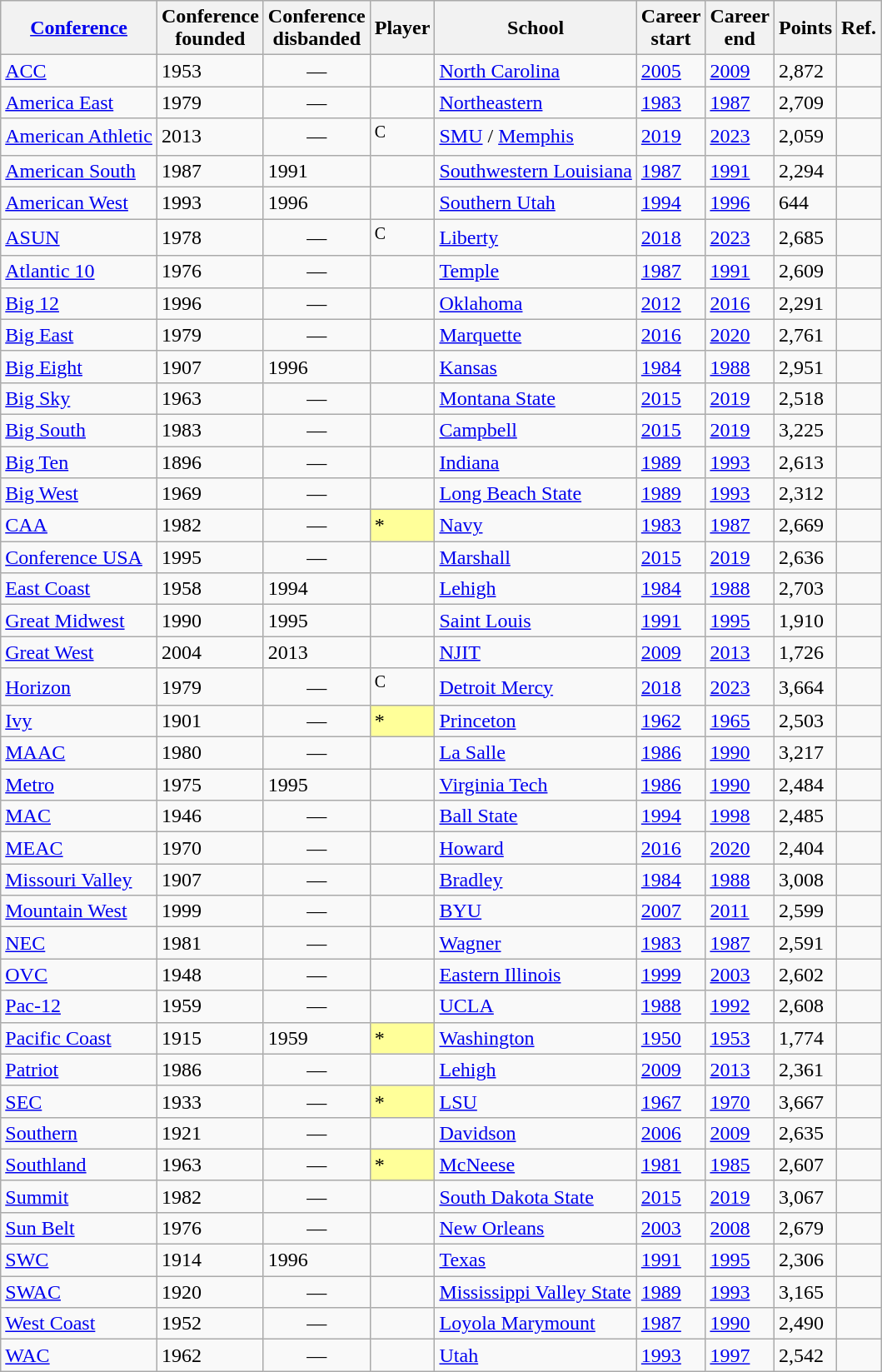<table class="wikitable sortable">
<tr>
<th><a href='#'>Conference</a></th>
<th>Conference<br>founded</th>
<th>Conference<br>disbanded</th>
<th>Player</th>
<th>School</th>
<th>Career<br>start</th>
<th>Career<br>end</th>
<th>Points</th>
<th class="unsortable">Ref.</th>
</tr>
<tr>
<td><a href='#'>ACC</a></td>
<td>1953</td>
<td align="center">—</td>
<td></td>
<td><a href='#'>North Carolina</a></td>
<td><a href='#'>2005</a></td>
<td><a href='#'>2009</a></td>
<td>2,872</td>
<td></td>
</tr>
<tr>
<td><a href='#'>America East</a></td>
<td>1979</td>
<td align="center">—</td>
<td></td>
<td><a href='#'>Northeastern</a></td>
<td><a href='#'>1983</a></td>
<td><a href='#'>1987</a></td>
<td>2,709</td>
<td></td>
</tr>
<tr>
<td><a href='#'>American Athletic</a></td>
<td>2013</td>
<td align="center">—</td>
<td><sup>C</sup></td>
<td><a href='#'>SMU</a> / <a href='#'>Memphis</a></td>
<td><a href='#'>2019</a></td>
<td><a href='#'>2023</a></td>
<td>2,059</td>
<td></td>
</tr>
<tr>
<td><a href='#'>American South</a></td>
<td>1987</td>
<td>1991</td>
<td></td>
<td><a href='#'>Southwestern Louisiana</a></td>
<td><a href='#'>1987</a></td>
<td><a href='#'>1991</a></td>
<td>2,294</td>
<td></td>
</tr>
<tr>
<td><a href='#'>American West</a></td>
<td>1993</td>
<td>1996</td>
<td></td>
<td><a href='#'>Southern Utah</a></td>
<td><a href='#'>1994</a></td>
<td><a href='#'>1996</a></td>
<td>644</td>
<td></td>
</tr>
<tr>
<td><a href='#'>ASUN</a></td>
<td>1978</td>
<td align=center>—</td>
<td><sup>C</sup></td>
<td><a href='#'>Liberty</a></td>
<td><a href='#'>2018</a></td>
<td><a href='#'>2023</a></td>
<td>2,685</td>
<td></td>
</tr>
<tr>
<td><a href='#'>Atlantic 10</a></td>
<td>1976</td>
<td align="center">—</td>
<td></td>
<td><a href='#'>Temple</a></td>
<td><a href='#'>1987</a></td>
<td><a href='#'>1991</a></td>
<td>2,609</td>
<td></td>
</tr>
<tr>
<td><a href='#'>Big 12</a></td>
<td>1996</td>
<td align="center">—</td>
<td></td>
<td><a href='#'>Oklahoma</a></td>
<td><a href='#'>2012</a></td>
<td><a href='#'>2016</a></td>
<td>2,291</td>
<td></td>
</tr>
<tr>
<td><a href='#'>Big East</a></td>
<td>1979</td>
<td align="center">—</td>
<td></td>
<td><a href='#'>Marquette</a></td>
<td><a href='#'>2016</a></td>
<td><a href='#'>2020</a></td>
<td>2,761</td>
<td></td>
</tr>
<tr>
<td><a href='#'>Big Eight</a></td>
<td>1907</td>
<td>1996</td>
<td></td>
<td><a href='#'>Kansas</a></td>
<td><a href='#'>1984</a></td>
<td><a href='#'>1988</a></td>
<td>2,951</td>
<td></td>
</tr>
<tr>
<td><a href='#'>Big Sky</a></td>
<td>1963</td>
<td align="center">—</td>
<td></td>
<td><a href='#'>Montana State</a></td>
<td><a href='#'>2015</a></td>
<td><a href='#'>2019</a></td>
<td>2,518</td>
<td></td>
</tr>
<tr>
<td><a href='#'>Big South</a></td>
<td>1983</td>
<td align="center">—</td>
<td></td>
<td><a href='#'>Campbell</a></td>
<td><a href='#'>2015</a></td>
<td><a href='#'>2019</a></td>
<td>3,225</td>
<td></td>
</tr>
<tr>
<td><a href='#'>Big Ten</a></td>
<td>1896</td>
<td align="center">—</td>
<td></td>
<td><a href='#'>Indiana</a></td>
<td><a href='#'>1989</a></td>
<td><a href='#'>1993</a></td>
<td>2,613</td>
<td></td>
</tr>
<tr>
<td><a href='#'>Big West</a></td>
<td>1969</td>
<td align="center">—</td>
<td></td>
<td><a href='#'>Long Beach State</a></td>
<td><a href='#'>1989</a></td>
<td><a href='#'>1993</a></td>
<td>2,312</td>
<td></td>
</tr>
<tr>
<td><a href='#'>CAA</a></td>
<td>1982</td>
<td align="center">—</td>
<td bgcolor=#ff9>*</td>
<td><a href='#'>Navy</a></td>
<td><a href='#'>1983</a></td>
<td><a href='#'>1987</a></td>
<td>2,669</td>
<td></td>
</tr>
<tr>
<td><a href='#'>Conference USA</a></td>
<td>1995</td>
<td align="center">—</td>
<td></td>
<td><a href='#'>Marshall</a></td>
<td><a href='#'>2015</a></td>
<td><a href='#'>2019</a></td>
<td>2,636</td>
<td></td>
</tr>
<tr>
<td><a href='#'>East Coast</a></td>
<td>1958</td>
<td>1994</td>
<td></td>
<td><a href='#'>Lehigh</a></td>
<td><a href='#'>1984</a></td>
<td><a href='#'>1988</a></td>
<td>2,703</td>
<td></td>
</tr>
<tr>
<td><a href='#'>Great Midwest</a></td>
<td>1990</td>
<td>1995</td>
<td></td>
<td><a href='#'>Saint Louis</a></td>
<td><a href='#'>1991</a></td>
<td><a href='#'>1995</a></td>
<td>1,910</td>
<td></td>
</tr>
<tr>
<td><a href='#'>Great West</a></td>
<td>2004</td>
<td>2013</td>
<td></td>
<td><a href='#'>NJIT</a></td>
<td><a href='#'>2009</a></td>
<td><a href='#'>2013</a></td>
<td>1,726</td>
<td></td>
</tr>
<tr>
<td><a href='#'>Horizon</a></td>
<td>1979</td>
<td align="center">—</td>
<td><sup>C</sup></td>
<td><a href='#'>Detroit Mercy</a></td>
<td><a href='#'>2018</a></td>
<td><a href='#'>2023</a></td>
<td>3,664</td>
<td></td>
</tr>
<tr>
<td><a href='#'>Ivy</a></td>
<td>1901</td>
<td align="center">—</td>
<td bgcolor=#ff9>*</td>
<td><a href='#'>Princeton</a></td>
<td><a href='#'>1962</a></td>
<td><a href='#'>1965</a></td>
<td>2,503</td>
<td></td>
</tr>
<tr>
<td><a href='#'>MAAC</a></td>
<td>1980</td>
<td align="center">—</td>
<td></td>
<td><a href='#'>La Salle</a></td>
<td><a href='#'>1986</a></td>
<td><a href='#'>1990</a></td>
<td>3,217</td>
<td></td>
</tr>
<tr>
<td><a href='#'>Metro</a></td>
<td>1975</td>
<td>1995</td>
<td></td>
<td><a href='#'>Virginia Tech</a></td>
<td><a href='#'>1986</a></td>
<td><a href='#'>1990</a></td>
<td>2,484</td>
<td></td>
</tr>
<tr>
<td><a href='#'>MAC</a></td>
<td>1946</td>
<td align="center">—</td>
<td></td>
<td><a href='#'>Ball State</a></td>
<td><a href='#'>1994</a></td>
<td><a href='#'>1998</a></td>
<td>2,485</td>
<td></td>
</tr>
<tr>
<td><a href='#'>MEAC</a></td>
<td>1970</td>
<td align="center">—</td>
<td></td>
<td><a href='#'>Howard</a></td>
<td><a href='#'>2016</a></td>
<td><a href='#'>2020</a></td>
<td>2,404</td>
<td></td>
</tr>
<tr>
<td><a href='#'>Missouri Valley</a></td>
<td>1907</td>
<td align="center">—</td>
<td></td>
<td><a href='#'>Bradley</a></td>
<td><a href='#'>1984</a></td>
<td><a href='#'>1988</a></td>
<td>3,008</td>
<td></td>
</tr>
<tr>
<td><a href='#'>Mountain West</a></td>
<td>1999</td>
<td align="center">—</td>
<td></td>
<td><a href='#'>BYU</a></td>
<td><a href='#'>2007</a></td>
<td><a href='#'>2011</a></td>
<td>2,599</td>
<td></td>
</tr>
<tr>
<td><a href='#'>NEC</a></td>
<td>1981</td>
<td align="center">—</td>
<td></td>
<td><a href='#'>Wagner</a></td>
<td><a href='#'>1983</a></td>
<td><a href='#'>1987</a></td>
<td>2,591</td>
<td></td>
</tr>
<tr>
<td><a href='#'>OVC</a></td>
<td>1948</td>
<td align="center">—</td>
<td></td>
<td><a href='#'>Eastern Illinois</a></td>
<td><a href='#'>1999</a></td>
<td><a href='#'>2003</a></td>
<td>2,602</td>
<td></td>
</tr>
<tr>
<td><a href='#'>Pac-12</a></td>
<td>1959</td>
<td align="center">—</td>
<td></td>
<td><a href='#'>UCLA</a></td>
<td><a href='#'>1988</a></td>
<td><a href='#'>1992</a></td>
<td>2,608</td>
<td></td>
</tr>
<tr>
<td><a href='#'>Pacific Coast</a></td>
<td>1915</td>
<td>1959</td>
<td bgcolor=#ff9>*</td>
<td><a href='#'>Washington</a></td>
<td><a href='#'>1950</a></td>
<td><a href='#'>1953</a></td>
<td>1,774</td>
<td></td>
</tr>
<tr>
<td><a href='#'>Patriot</a></td>
<td>1986</td>
<td align="center">—</td>
<td></td>
<td><a href='#'>Lehigh</a></td>
<td><a href='#'>2009</a></td>
<td><a href='#'>2013</a></td>
<td>2,361</td>
<td></td>
</tr>
<tr>
<td><a href='#'>SEC</a></td>
<td>1933</td>
<td align="center">—</td>
<td bgcolor=#ff9>*</td>
<td><a href='#'>LSU</a></td>
<td><a href='#'>1967</a></td>
<td><a href='#'>1970</a></td>
<td>3,667</td>
<td></td>
</tr>
<tr>
<td><a href='#'>Southern</a></td>
<td>1921</td>
<td align="center">—</td>
<td></td>
<td><a href='#'>Davidson</a></td>
<td><a href='#'>2006</a></td>
<td><a href='#'>2009</a></td>
<td>2,635</td>
<td></td>
</tr>
<tr>
<td><a href='#'>Southland</a></td>
<td>1963</td>
<td align="center">—</td>
<td bgcolor=#ff9>*</td>
<td><a href='#'>McNeese</a></td>
<td><a href='#'>1981</a></td>
<td><a href='#'>1985</a></td>
<td>2,607</td>
<td></td>
</tr>
<tr>
<td><a href='#'>Summit</a></td>
<td>1982</td>
<td align="center">—</td>
<td></td>
<td><a href='#'>South Dakota State</a></td>
<td><a href='#'>2015</a></td>
<td><a href='#'>2019</a></td>
<td>3,067</td>
<td></td>
</tr>
<tr>
<td><a href='#'>Sun Belt</a></td>
<td>1976</td>
<td align="center">—</td>
<td></td>
<td><a href='#'>New Orleans</a></td>
<td><a href='#'>2003</a></td>
<td><a href='#'>2008</a></td>
<td>2,679</td>
<td></td>
</tr>
<tr>
<td><a href='#'>SWC</a></td>
<td>1914</td>
<td>1996</td>
<td></td>
<td><a href='#'>Texas</a></td>
<td><a href='#'>1991</a></td>
<td><a href='#'>1995</a></td>
<td>2,306</td>
<td></td>
</tr>
<tr>
<td><a href='#'>SWAC</a></td>
<td>1920</td>
<td align="center">—</td>
<td></td>
<td><a href='#'>Mississippi Valley State</a></td>
<td><a href='#'>1989</a></td>
<td><a href='#'>1993</a></td>
<td>3,165</td>
<td></td>
</tr>
<tr>
<td><a href='#'>West Coast</a></td>
<td>1952</td>
<td align="center">—</td>
<td></td>
<td><a href='#'>Loyola Marymount</a></td>
<td><a href='#'>1987</a></td>
<td><a href='#'>1990</a></td>
<td>2,490</td>
<td></td>
</tr>
<tr>
<td><a href='#'>WAC</a></td>
<td>1962</td>
<td align="center">—</td>
<td></td>
<td><a href='#'>Utah</a></td>
<td><a href='#'>1993</a></td>
<td><a href='#'>1997</a></td>
<td>2,542</td>
<td></td>
</tr>
</table>
